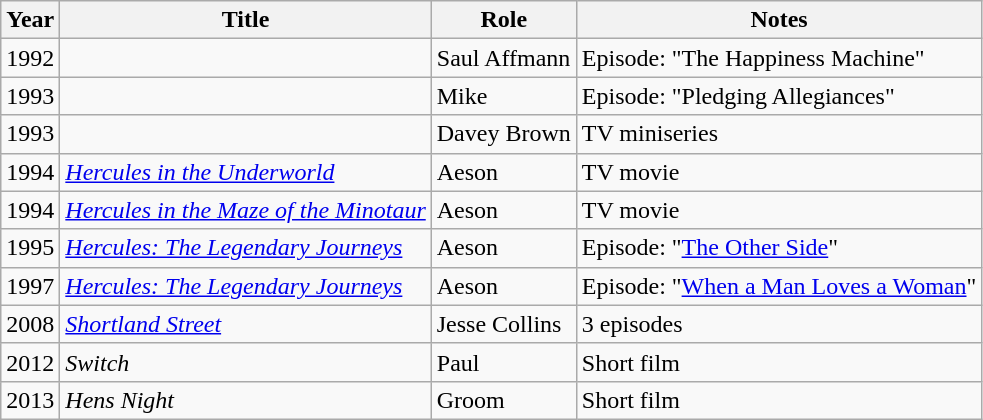<table class="wikitable sortable">
<tr>
<th>Year</th>
<th>Title</th>
<th>Role</th>
<th class="unsortable">Notes</th>
</tr>
<tr>
<td>1992</td>
<td><em></em></td>
<td>Saul Affmann</td>
<td>Episode: "The Happiness Machine"</td>
</tr>
<tr>
<td>1993</td>
<td><em></em></td>
<td>Mike</td>
<td>Episode: "Pledging Allegiances"</td>
</tr>
<tr>
<td>1993</td>
<td><em></em></td>
<td>Davey Brown</td>
<td>TV miniseries</td>
</tr>
<tr>
<td>1994</td>
<td><em><a href='#'>Hercules in the Underworld</a></em></td>
<td>Aeson</td>
<td>TV movie</td>
</tr>
<tr>
<td>1994</td>
<td><em><a href='#'>Hercules in the Maze of the Minotaur</a></em></td>
<td>Aeson</td>
<td>TV movie</td>
</tr>
<tr>
<td>1995</td>
<td><em><a href='#'>Hercules: The Legendary Journeys</a></em></td>
<td>Aeson</td>
<td>Episode: "<a href='#'>The Other Side</a>"</td>
</tr>
<tr>
<td>1997</td>
<td><em><a href='#'>Hercules: The Legendary Journeys</a></em></td>
<td>Aeson</td>
<td>Episode: "<a href='#'>When a Man Loves a Woman</a>"</td>
</tr>
<tr>
<td>2008</td>
<td><em><a href='#'>Shortland Street</a></em></td>
<td>Jesse Collins</td>
<td>3 episodes</td>
</tr>
<tr>
<td>2012</td>
<td><em>Switch</em></td>
<td>Paul</td>
<td>Short film</td>
</tr>
<tr>
<td>2013</td>
<td><em>Hens Night</em></td>
<td>Groom</td>
<td>Short film</td>
</tr>
</table>
